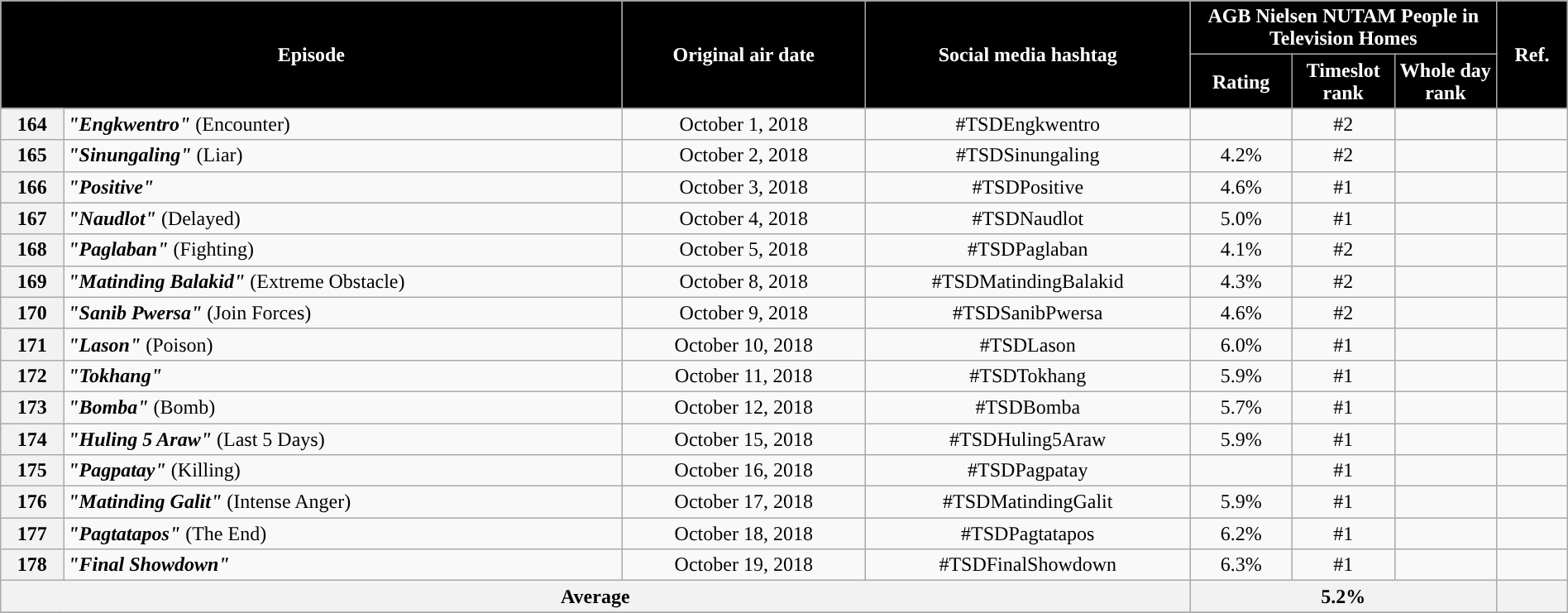<table class="wikitable" style="text-align:center; font-size:100%; line-height:18px;" width="100%">
<tr>
<th style="background-color:#000000; color:#ffffff;" colspan="2" rowspan="2">Episode</th>
<th style="background-color:#000000; color:white" rowspan="2">Original air date</th>
<th style="background-color:#000000; color:white" rowspan="2">Social media hashtag</th>
<th style="background-color:#000000; color:#ffffff;" colspan="3">AGB Nielsen NUTAM People in Television Homes</th>
<th style="background-color:#000000; color:#ffffff;" rowspan="2">Ref.</th>
</tr>
<tr>
<th style="background-color:#000000; width:75px; color:#ffffff;">Rating</th>
<th style="background-color:#000000; width:75px; color:#ffffff;">Timeslot<br>rank</th>
<th style="background-color:#000000; width:75px; color:#ffffff;">Whole day<br>rank</th>
</tr>
<tr>
<th>164</th>
<td style="text-align: left;"><strong><em>"Engkwentro"</em></strong> (Encounter)</td>
<td>October 1, 2018</td>
<td>#TSDEngkwentro</td>
<td></td>
<td>#2</td>
<td></td>
<td></td>
</tr>
<tr>
<th>165</th>
<td style="text-align: left;"><strong><em>"Sinungaling"</em></strong> (Liar)</td>
<td>October 2, 2018</td>
<td>#TSDSinungaling</td>
<td>4.2%</td>
<td>#2</td>
<td></td>
<td></td>
</tr>
<tr>
<th>166</th>
<td style="text-align: left;"><strong><em>"Positive"</em></strong></td>
<td>October 3, 2018</td>
<td>#TSDPositive</td>
<td>4.6%</td>
<td>#1</td>
<td></td>
<td></td>
</tr>
<tr>
<th>167</th>
<td style="text-align: left;"><strong><em>"Naudlot"</em></strong> (Delayed)</td>
<td>October 4, 2018</td>
<td>#TSDNaudlot</td>
<td>5.0%</td>
<td>#1</td>
<td></td>
<td></td>
</tr>
<tr>
<th>168</th>
<td style="text-align: left;"><strong><em>"Paglaban"</em></strong> (Fighting)</td>
<td>October 5, 2018</td>
<td>#TSDPaglaban</td>
<td>4.1%</td>
<td>#2</td>
<td></td>
<td></td>
</tr>
<tr>
<th>169</th>
<td style="text-align: left;"><strong><em>"Matinding Balakid"</em></strong> (Extreme Obstacle)</td>
<td>October 8, 2018</td>
<td>#TSDMatindingBalakid</td>
<td>4.3%</td>
<td>#2</td>
<td></td>
<td></td>
</tr>
<tr>
<th>170</th>
<td style="text-align: left;"><strong><em>"Sanib Pwersa"</em></strong> (Join Forces)</td>
<td>October 9, 2018</td>
<td>#TSDSanibPwersa</td>
<td>4.6%</td>
<td>#2</td>
<td></td>
<td></td>
</tr>
<tr>
<th>171</th>
<td style="text-align: left;"><strong><em>"Lason"</em></strong> (Poison)</td>
<td>October 10, 2018</td>
<td>#TSDLason</td>
<td>6.0%</td>
<td>#1</td>
<td></td>
<td></td>
</tr>
<tr>
<th>172</th>
<td style="text-align: left;"><strong><em>"Tokhang"</em></strong></td>
<td>October 11, 2018</td>
<td>#TSDTokhang</td>
<td>5.9%</td>
<td>#1</td>
<td></td>
<td></td>
</tr>
<tr>
<th>173</th>
<td style="text-align: left;"><strong><em>"Bomba"</em></strong> (Bomb)</td>
<td>October 12, 2018</td>
<td>#TSDBomba</td>
<td>5.7%</td>
<td>#1</td>
<td></td>
<td></td>
</tr>
<tr>
<th>174</th>
<td style="text-align: left;"><strong><em>"Huling 5 Araw"</em></strong> (Last 5 Days)</td>
<td>October 15, 2018</td>
<td>#TSDHuling5Araw</td>
<td>5.9%</td>
<td>#1</td>
<td></td>
<td></td>
</tr>
<tr>
<th>175</th>
<td style="text-align: left;"><strong><em>"Pagpatay"</em></strong> (Killing)</td>
<td>October 16, 2018</td>
<td>#TSDPagpatay</td>
<td></td>
<td>#1</td>
<td></td>
<td></td>
</tr>
<tr>
<th>176</th>
<td style="text-align: left;"><strong><em>"Matinding Galit"</em></strong> (Intense Anger)</td>
<td>October 17, 2018</td>
<td>#TSDMatindingGalit</td>
<td>5.9%</td>
<td>#1</td>
<td></td>
<td></td>
</tr>
<tr>
<th>177</th>
<td style="text-align: left;"><strong><em>"Pagtatapos"</em></strong> (The End)</td>
<td>October 18, 2018</td>
<td>#TSDPagtatapos</td>
<td>6.2%</td>
<td>#1</td>
<td></td>
<td></td>
</tr>
<tr>
<th>178</th>
<td style="text-align: left;"><strong><em>"Final Showdown"</em></strong></td>
<td>October 19, 2018</td>
<td>#TSDFinalShowdown</td>
<td>6.3%</td>
<td>#1</td>
<td></td>
<td></td>
</tr>
<tr>
<th colspan="4">Average</th>
<th colspan="3">5.2%</th>
<th></th>
</tr>
<tr>
</tr>
</table>
